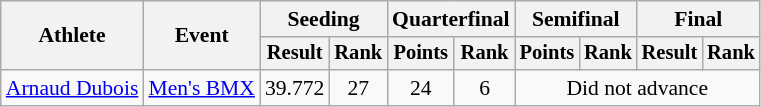<table class="wikitable" style="font-size:90%">
<tr>
<th rowspan="2">Athlete</th>
<th rowspan="2">Event</th>
<th colspan="2">Seeding</th>
<th colspan="2">Quarterfinal</th>
<th colspan="2">Semifinal</th>
<th colspan="2">Final</th>
</tr>
<tr style="font-size:95%">
<th>Result</th>
<th>Rank</th>
<th>Points</th>
<th>Rank</th>
<th>Points</th>
<th>Rank</th>
<th>Result</th>
<th>Rank</th>
</tr>
<tr align=center>
<td align=left><a href='#'>Arnaud Dubois</a></td>
<td align=left><a href='#'>Men's BMX</a></td>
<td>39.772</td>
<td>27</td>
<td>24</td>
<td>6</td>
<td colspan=4>Did not advance</td>
</tr>
</table>
